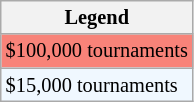<table class=wikitable style="font-size:85%;">
<tr>
<th>Legend</th>
</tr>
<tr style="background:#f88379;">
<td>$100,000 tournaments</td>
</tr>
<tr style="background:#f0f8ff;">
<td>$15,000 tournaments</td>
</tr>
</table>
